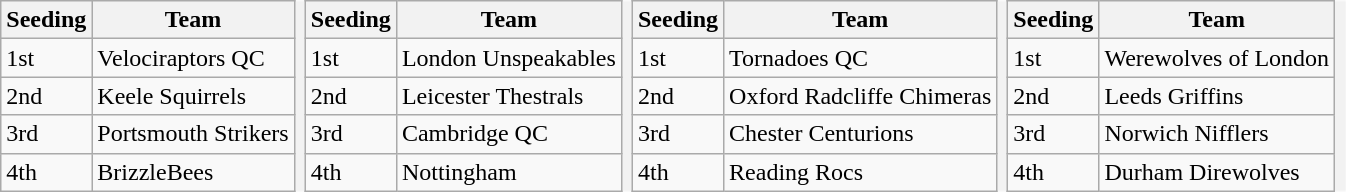<table class="wikitable" style="border: none;">
<tr>
<th>Seeding</th>
<th>Team</th>
<th rowspan="10" style="border: none;"></th>
<th>Seeding</th>
<th>Team</th>
<th rowspan="10" style="border: none;"></th>
<th>Seeding</th>
<th>Team</th>
<th rowspan="10" style="border: none;"></th>
<th>Seeding</th>
<th>Team</th>
<th rowspan="10" style="border: none;"></th>
</tr>
<tr>
<td>1st</td>
<td>Velociraptors QC</td>
<td>1st</td>
<td>London Unspeakables</td>
<td>1st</td>
<td>Tornadoes QC</td>
<td>1st</td>
<td>Werewolves of London</td>
</tr>
<tr>
<td>2nd</td>
<td>Keele Squirrels</td>
<td>2nd</td>
<td>Leicester Thestrals</td>
<td>2nd</td>
<td>Oxford Radcliffe Chimeras</td>
<td>2nd</td>
<td>Leeds Griffins</td>
</tr>
<tr>
<td>3rd</td>
<td>Portsmouth Strikers</td>
<td>3rd</td>
<td>Cambridge QC</td>
<td>3rd</td>
<td>Chester Centurions</td>
<td>3rd</td>
<td>Norwich Nifflers</td>
</tr>
<tr>
<td>4th</td>
<td>BrizzleBees</td>
<td>4th</td>
<td>Nottingham</td>
<td>4th</td>
<td>Reading Rocs</td>
<td>4th</td>
<td>Durham Direwolves</td>
</tr>
</table>
